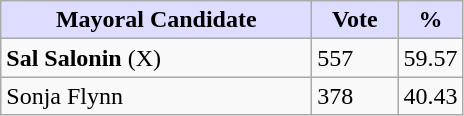<table class="wikitable">
<tr>
<th style="background:#ddf; width:200px;">Mayoral Candidate</th>
<th style="background:#ddf; width:50px;">Vote</th>
<th style="background:#ddf; width:30px;">%</th>
</tr>
<tr>
<td><strong>Sal Salonin</strong> (X)</td>
<td>557</td>
<td>59.57</td>
</tr>
<tr>
<td>Sonja Flynn</td>
<td>378</td>
<td>40.43</td>
</tr>
</table>
